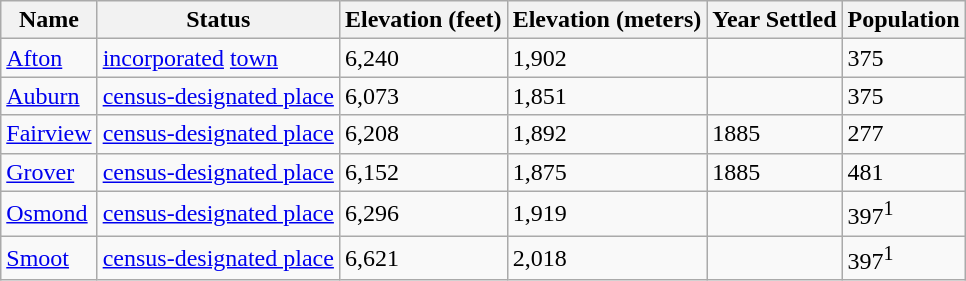<table class="wikitable">
<tr>
<th>Name</th>
<th>Status</th>
<th>Elevation (feet)</th>
<th>Elevation (meters)</th>
<th>Year Settled</th>
<th>Population</th>
</tr>
<tr>
<td><a href='#'>Afton</a></td>
<td><a href='#'>incorporated</a> <a href='#'>town</a></td>
<td>6,240</td>
<td>1,902</td>
<td></td>
<td>375</td>
</tr>
<tr>
<td><a href='#'>Auburn</a></td>
<td><a href='#'>census-designated place</a></td>
<td>6,073</td>
<td>1,851</td>
<td></td>
<td>375</td>
</tr>
<tr>
<td><a href='#'>Fairview</a></td>
<td><a href='#'>census-designated place</a></td>
<td>6,208</td>
<td>1,892</td>
<td>1885</td>
<td>277</td>
</tr>
<tr>
<td><a href='#'>Grover</a></td>
<td><a href='#'>census-designated place</a></td>
<td>6,152</td>
<td>1,875</td>
<td>1885</td>
<td>481</td>
</tr>
<tr>
<td><a href='#'>Osmond</a></td>
<td><a href='#'>census-designated place</a></td>
<td>6,296</td>
<td>1,919</td>
<td></td>
<td>397<sup>1</sup></td>
</tr>
<tr>
<td><a href='#'>Smoot</a></td>
<td><a href='#'>census-designated place</a></td>
<td>6,621</td>
<td>2,018</td>
<td></td>
<td>397<sup>1</sup></td>
</tr>
</table>
